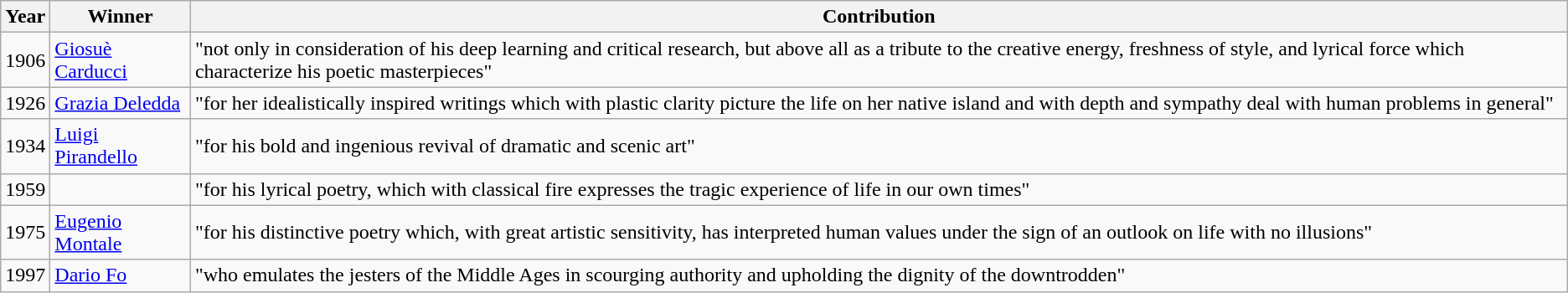<table class="wikitable">
<tr>
<th>Year</th>
<th>Winner</th>
<th>Contribution</th>
</tr>
<tr>
<td>1906</td>
<td><a href='#'>Giosuè Carducci</a></td>
<td>"not only in consideration of his deep learning and critical research, but above all as a tribute to the creative energy, freshness of style, and lyrical force which characterize his poetic masterpieces"</td>
</tr>
<tr>
<td>1926</td>
<td><a href='#'>Grazia Deledda</a></td>
<td>"for her idealistically inspired writings which with plastic clarity picture the life on her native island and with depth and sympathy deal with human problems in general"</td>
</tr>
<tr>
<td>1934</td>
<td><a href='#'>Luigi Pirandello</a></td>
<td>"for his bold and ingenious revival of dramatic and scenic art"</td>
</tr>
<tr>
<td>1959</td>
<td></td>
<td>"for his lyrical poetry, which with classical fire expresses the tragic experience of life in our own times"</td>
</tr>
<tr>
<td>1975</td>
<td><a href='#'>Eugenio Montale</a></td>
<td>"for his distinctive poetry which, with great artistic sensitivity, has interpreted human values under the sign of an outlook on life with no illusions"</td>
</tr>
<tr>
<td>1997</td>
<td><a href='#'>Dario Fo</a></td>
<td>"who emulates the jesters of the Middle Ages in scourging authority and upholding the dignity of the downtrodden"</td>
</tr>
</table>
